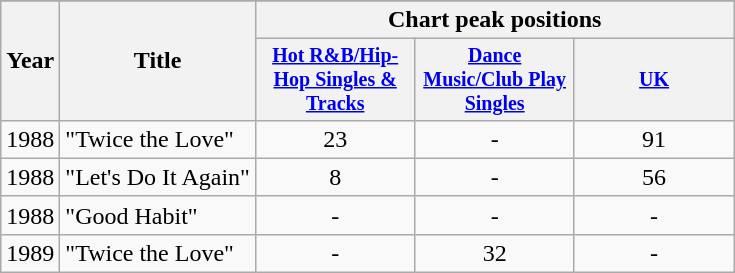<table class="wikitable"  style="text-align:center;">
<tr>
</tr>
<tr>
<th rowspan=2>Year</th>
<th rowspan=2>Title</th>
<th colspan=3>Chart peak positions</th>
</tr>
<tr style="font-size:smaller;">
<th width=100><a href='#'>Hot R&B/Hip-Hop Singles & Tracks</a><br></th>
<th width=100><a href='#'>Dance Music/Club Play Singles</a><br></th>
<th width=100><a href='#'>UK</a></th>
</tr>
<tr>
<td>1988</td>
<td align=left>"Twice the Love"</td>
<td>23</td>
<td>-</td>
<td>91</td>
</tr>
<tr>
<td>1988</td>
<td align=left>"Let's Do It Again"</td>
<td>8</td>
<td>-</td>
<td>56</td>
</tr>
<tr>
<td>1988</td>
<td align=left>"Good Habit"</td>
<td>-</td>
<td>-</td>
<td>-</td>
</tr>
<tr>
<td>1989</td>
<td align=left>"Twice the Love"</td>
<td>-</td>
<td>32</td>
<td>-</td>
</tr>
</table>
